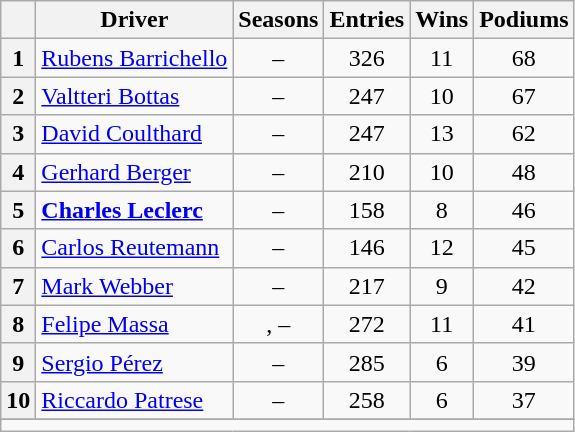<table class="wikitable" style="text-align:center">
<tr>
<th></th>
<th>Driver</th>
<th>Seasons</th>
<th>Entries</th>
<th>Wins</th>
<th>Podiums</th>
</tr>
<tr>
<th>1</th>
<td align=left> <a href='#'>Rubens Barrichello</a></td>
<td>–</td>
<td>326</td>
<td>11</td>
<td>68</td>
</tr>
<tr>
<th>2</th>
<td align=left> <a href='#'>Valtteri Bottas</a></td>
<td>–</td>
<td>247</td>
<td>10</td>
<td>67</td>
</tr>
<tr>
<th>3</th>
<td align=left> <a href='#'>David Coulthard</a></td>
<td>–</td>
<td>247</td>
<td>13</td>
<td>62</td>
</tr>
<tr>
<th>4</th>
<td align=left> <a href='#'>Gerhard Berger</a></td>
<td>–</td>
<td>210</td>
<td>10</td>
<td>48</td>
</tr>
<tr>
<th>5</th>
<td align=left> <strong><a href='#'>Charles Leclerc</a></strong></td>
<td>–</td>
<td>158</td>
<td>8</td>
<td>46</td>
</tr>
<tr>
<th>6</th>
<td align=left> <a href='#'>Carlos Reutemann</a></td>
<td>–</td>
<td>146</td>
<td>12</td>
<td>45</td>
</tr>
<tr>
<th>7</th>
<td align=left> <a href='#'>Mark Webber</a></td>
<td>–</td>
<td>217</td>
<td>9</td>
<td>42</td>
</tr>
<tr>
<th>8</th>
<td align=left> <a href='#'>Felipe Massa</a></td>
<td>, –</td>
<td>272</td>
<td>11</td>
<td>41</td>
</tr>
<tr>
<th>9</th>
<td align=left> <a href='#'>Sergio Pérez</a></td>
<td>–</td>
<td>285</td>
<td>6</td>
<td>39</td>
</tr>
<tr>
<th>10</th>
<td align=left> <a href='#'>Riccardo Patrese</a></td>
<td>–</td>
<td>258</td>
<td>6</td>
<td>37</td>
</tr>
<tr>
</tr>
<tr>
<td colspan=6></td>
</tr>
</table>
